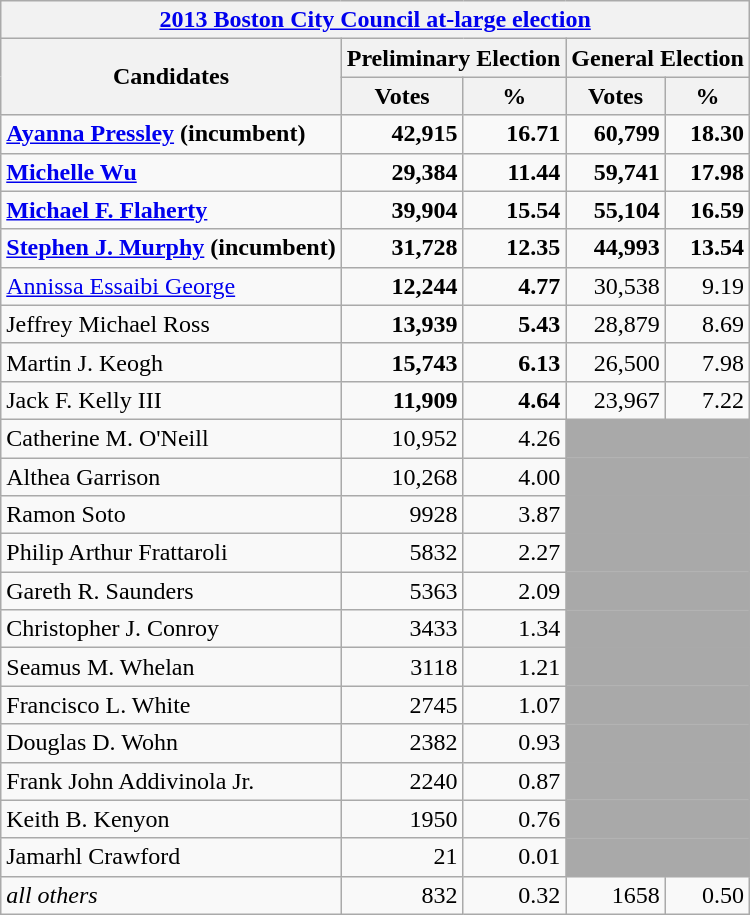<table class=wikitable>
<tr>
<th colspan=5><a href='#'>2013 Boston City Council at-large election</a></th>
</tr>
<tr>
<th rowspan="2"><strong>Candidates</strong></th>
<th colspan=2><strong>Preliminary Election</strong></th>
<th colspan=2><strong>General Election</strong></th>
</tr>
<tr>
<th>Votes</th>
<th>%</th>
<th>Votes</th>
<th>%</th>
</tr>
<tr>
<td><strong><a href='#'>Ayanna Pressley</a> (incumbent)</strong></td>
<td style="text-align:right;"><strong>42,915</strong></td>
<td style="text-align:right;"><strong>16.71</strong></td>
<td style="text-align:right;"><strong>60,799</strong></td>
<td style="text-align:right;"><strong>18.30</strong></td>
</tr>
<tr>
<td><strong><a href='#'>Michelle Wu</a></strong></td>
<td style="text-align:right;"><strong>29,384</strong></td>
<td style="text-align:right;"><strong>11.44</strong></td>
<td style="text-align:right;"><strong>59,741</strong></td>
<td style="text-align:right;"><strong>17.98</strong></td>
</tr>
<tr>
<td><strong><a href='#'>Michael F. Flaherty</a></strong></td>
<td style="text-align:right;"><strong>39,904</strong></td>
<td style="text-align:right;"><strong>15.54</strong></td>
<td style="text-align:right;"><strong>55,104</strong></td>
<td style="text-align:right;"><strong>16.59</strong></td>
</tr>
<tr>
<td><strong><a href='#'>Stephen J. Murphy</a> (incumbent)</strong></td>
<td style="text-align:right;"><strong>31,728</strong></td>
<td style="text-align:right;"><strong>12.35</strong></td>
<td style="text-align:right;"><strong>44,993</strong></td>
<td style="text-align:right;"><strong>13.54</strong></td>
</tr>
<tr>
<td><a href='#'>Annissa Essaibi George</a></td>
<td style="text-align:right;"><strong>12,244</strong></td>
<td style="text-align:right;"><strong>4.77</strong></td>
<td style="text-align:right;">30,538</td>
<td style="text-align:right;">9.19</td>
</tr>
<tr>
<td>Jeffrey Michael Ross</td>
<td style="text-align:right;"><strong>13,939</strong></td>
<td style="text-align:right;"><strong>5.43</strong></td>
<td style="text-align:right;">28,879</td>
<td style="text-align:right;">8.69</td>
</tr>
<tr>
<td>Martin J. Keogh</td>
<td style="text-align:right;"><strong>15,743</strong></td>
<td style="text-align:right;"><strong>6.13</strong></td>
<td style="text-align:right;">26,500</td>
<td style="text-align:right;">7.98</td>
</tr>
<tr>
<td>Jack F. Kelly III</td>
<td style="text-align:right;"><strong>11,909</strong></td>
<td style="text-align:right;"><strong>4.64</strong></td>
<td style="text-align:right;">23,967</td>
<td style="text-align:right;">7.22</td>
</tr>
<tr>
<td>Catherine M. O'Neill</td>
<td style="text-align:right;">10,952</td>
<td style="text-align:right;">4.26</td>
<td colspan="2" style="background:darkgrey;"> </td>
</tr>
<tr>
<td>Althea Garrison</td>
<td style="text-align:right;">10,268</td>
<td style="text-align:right;">4.00</td>
<td colspan="2" style="background:darkgrey;"> </td>
</tr>
<tr>
<td>Ramon Soto</td>
<td style="text-align:right;">9928</td>
<td style="text-align:right;">3.87</td>
<td colspan="2" style="background:darkgrey;"> </td>
</tr>
<tr>
<td>Philip Arthur Frattaroli</td>
<td style="text-align:right;">5832</td>
<td style="text-align:right;">2.27</td>
<td colspan="2" style="background:darkgrey;"> </td>
</tr>
<tr>
<td>Gareth R. Saunders</td>
<td style="text-align:right;">5363</td>
<td style="text-align:right;">2.09</td>
<td colspan="2" style="background:darkgrey;"> </td>
</tr>
<tr>
<td>Christopher J. Conroy</td>
<td style="text-align:right;">3433</td>
<td style="text-align:right;">1.34</td>
<td colspan="2" style="background:darkgrey;"> </td>
</tr>
<tr>
<td>Seamus M. Whelan</td>
<td style="text-align:right;">3118</td>
<td style="text-align:right;">1.21</td>
<td colspan="2" style="background:darkgrey;"> </td>
</tr>
<tr>
<td>Francisco L. White</td>
<td style="text-align:right;">2745</td>
<td style="text-align:right;">1.07</td>
<td colspan="2" style="background:darkgrey;"> </td>
</tr>
<tr>
<td>Douglas D. Wohn</td>
<td style="text-align:right;">2382</td>
<td style="text-align:right;">0.93</td>
<td colspan="2" style="background:darkgrey;"> </td>
</tr>
<tr>
<td>Frank John Addivinola Jr.</td>
<td style="text-align:right;">2240</td>
<td style="text-align:right;">0.87</td>
<td colspan="2" style="background:darkgrey;"> </td>
</tr>
<tr>
<td>Keith B. Kenyon</td>
<td style="text-align:right;">1950</td>
<td style="text-align:right;">0.76</td>
<td colspan="2" style="background:darkgrey;"> </td>
</tr>
<tr>
<td>Jamarhl Crawford</td>
<td style="text-align:right;">21</td>
<td style="text-align:right;">0.01</td>
<td colspan="2" style="background:darkgrey;"> </td>
</tr>
<tr>
<td><em>all others</em></td>
<td style="text-align:right;">832</td>
<td style="text-align:right;">0.32</td>
<td style="text-align:right;">1658</td>
<td style="text-align:right;">0.50</td>
</tr>
</table>
